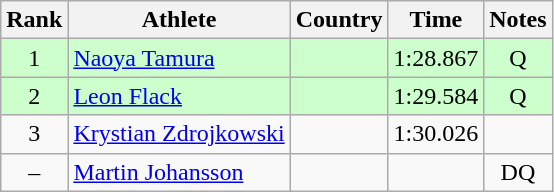<table class="wikitable sortable" style="text-align:center">
<tr>
<th>Rank</th>
<th>Athlete</th>
<th>Country</th>
<th>Time</th>
<th>Notes</th>
</tr>
<tr bgcolor=ccffcc>
<td>1</td>
<td align=left><a href='#'>Naoya Tamura</a></td>
<td align=left></td>
<td>1:28.867</td>
<td>Q</td>
</tr>
<tr bgcolor=ccffcc>
<td>2</td>
<td align=left><a href='#'>Leon Flack</a></td>
<td align=left></td>
<td>1:29.584</td>
<td>Q</td>
</tr>
<tr>
<td>3</td>
<td align=left><a href='#'>Krystian Zdrojkowski</a></td>
<td align=left></td>
<td>1:30.026</td>
<td></td>
</tr>
<tr>
<td>–</td>
<td align=left><a href='#'>Martin Johansson</a></td>
<td align=left></td>
<td></td>
<td>DQ</td>
</tr>
</table>
